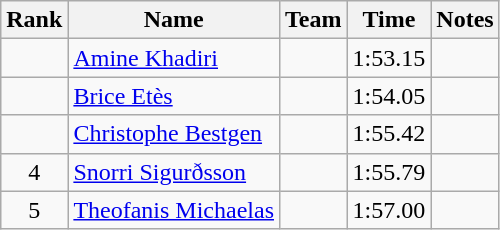<table class="wikitable sortable" style="text-align:center">
<tr>
<th>Rank</th>
<th>Name</th>
<th>Team</th>
<th>Time</th>
<th>Notes</th>
</tr>
<tr>
<td></td>
<td align="left"><a href='#'>Amine Khadiri</a></td>
<td align=left></td>
<td>1:53.15</td>
<td></td>
</tr>
<tr>
<td></td>
<td align="left"><a href='#'>Brice Etès</a></td>
<td align=left></td>
<td>1:54.05</td>
<td></td>
</tr>
<tr>
<td></td>
<td align="left"><a href='#'>Christophe Bestgen</a></td>
<td align=left></td>
<td>1:55.42</td>
<td></td>
</tr>
<tr>
<td>4</td>
<td align="left"><a href='#'>Snorri Sigurðsson</a></td>
<td align=left></td>
<td>1:55.79</td>
<td></td>
</tr>
<tr>
<td>5</td>
<td align="left"><a href='#'>Theofanis Michaelas</a></td>
<td align=left></td>
<td>1:57.00</td>
<td></td>
</tr>
</table>
